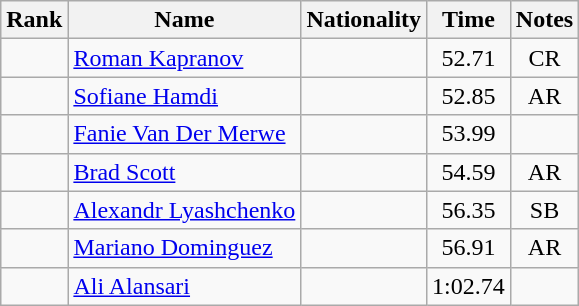<table class="wikitable sortable" style="text-align:center">
<tr>
<th>Rank</th>
<th>Name</th>
<th>Nationality</th>
<th>Time</th>
<th>Notes</th>
</tr>
<tr>
<td></td>
<td align=left><a href='#'>Roman Kapranov</a></td>
<td align=left></td>
<td>52.71</td>
<td>CR</td>
</tr>
<tr>
<td></td>
<td align=left><a href='#'>Sofiane Hamdi</a></td>
<td align=left></td>
<td>52.85</td>
<td>AR</td>
</tr>
<tr>
<td></td>
<td align=left><a href='#'>Fanie Van Der Merwe</a></td>
<td align=left></td>
<td>53.99</td>
<td></td>
</tr>
<tr>
<td></td>
<td align=left><a href='#'>Brad Scott</a></td>
<td align=left></td>
<td>54.59</td>
<td>AR</td>
</tr>
<tr>
<td></td>
<td align=left><a href='#'>Alexandr Lyashchenko</a></td>
<td align=left></td>
<td>56.35</td>
<td>SB</td>
</tr>
<tr>
<td></td>
<td align=left><a href='#'>Mariano Dominguez</a></td>
<td align=left></td>
<td>56.91</td>
<td>AR</td>
</tr>
<tr>
<td></td>
<td align=left><a href='#'>Ali Alansari</a></td>
<td align=left></td>
<td>1:02.74</td>
<td></td>
</tr>
</table>
